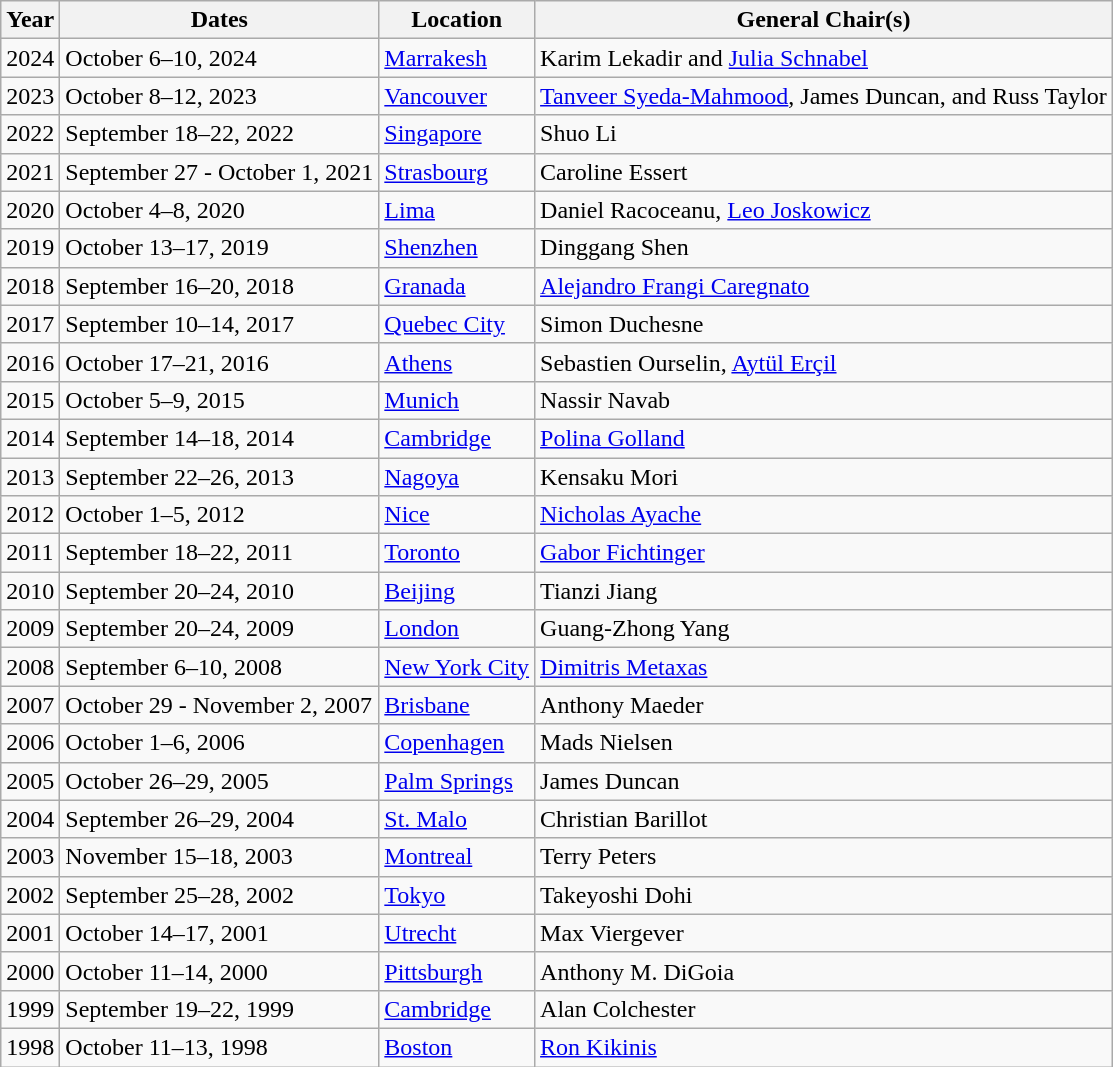<table class="wikitable sortable">
<tr>
<th>Year</th>
<th>Dates</th>
<th>Location</th>
<th>General Chair(s)</th>
</tr>
<tr>
<td>2024</td>
<td>October 6–10, 2024</td>
<td><a href='#'>Marrakesh</a></td>
<td>Karim Lekadir and <a href='#'>Julia Schnabel</a></td>
</tr>
<tr>
<td>2023</td>
<td>October 8–12, 2023</td>
<td><a href='#'>Vancouver</a></td>
<td><a href='#'>Tanveer Syeda-Mahmood</a>, James Duncan, and Russ Taylor</td>
</tr>
<tr>
<td>2022</td>
<td>September 18–22, 2022</td>
<td><a href='#'>Singapore</a></td>
<td>Shuo Li</td>
</tr>
<tr>
<td>2021</td>
<td>September 27 - October 1, 2021</td>
<td><a href='#'>Strasbourg</a></td>
<td>Caroline Essert</td>
</tr>
<tr>
<td>2020</td>
<td>October 4–8, 2020</td>
<td><a href='#'>Lima</a></td>
<td>Daniel Racoceanu, <a href='#'>Leo Joskowicz</a></td>
</tr>
<tr>
<td>2019</td>
<td>October 13–17, 2019</td>
<td><a href='#'>Shenzhen</a></td>
<td>Dinggang Shen</td>
</tr>
<tr>
<td>2018</td>
<td>September 16–20, 2018</td>
<td><a href='#'>Granada</a></td>
<td><a href='#'>Alejandro Frangi Caregnato</a></td>
</tr>
<tr>
<td>2017</td>
<td>September 10–14, 2017</td>
<td><a href='#'>Quebec City</a></td>
<td>Simon Duchesne</td>
</tr>
<tr>
<td>2016</td>
<td>October 17–21, 2016</td>
<td><a href='#'>Athens</a></td>
<td>Sebastien Ourselin, <a href='#'>Aytül Erçil</a></td>
</tr>
<tr>
<td>2015</td>
<td>October 5–9, 2015</td>
<td><a href='#'>Munich</a></td>
<td>Nassir Navab</td>
</tr>
<tr>
<td>2014</td>
<td>September 14–18, 2014</td>
<td><a href='#'>Cambridge</a></td>
<td><a href='#'>Polina Golland</a></td>
</tr>
<tr>
<td>2013</td>
<td>September 22–26, 2013</td>
<td><a href='#'>Nagoya</a></td>
<td>Kensaku Mori</td>
</tr>
<tr>
<td>2012</td>
<td>October 1–5, 2012</td>
<td><a href='#'>Nice</a></td>
<td><a href='#'>Nicholas Ayache</a></td>
</tr>
<tr>
<td>2011</td>
<td>September 18–22, 2011</td>
<td><a href='#'>Toronto</a></td>
<td><a href='#'>Gabor Fichtinger</a></td>
</tr>
<tr>
<td>2010</td>
<td>September 20–24, 2010</td>
<td><a href='#'>Beijing</a></td>
<td>Tianzi Jiang</td>
</tr>
<tr>
<td>2009</td>
<td>September 20–24, 2009</td>
<td><a href='#'>London</a></td>
<td>Guang-Zhong Yang</td>
</tr>
<tr>
<td>2008</td>
<td>September 6–10, 2008</td>
<td><a href='#'>New York City</a></td>
<td><a href='#'>Dimitris Metaxas</a></td>
</tr>
<tr>
<td>2007</td>
<td>October 29 - November 2, 2007</td>
<td><a href='#'>Brisbane</a></td>
<td>Anthony Maeder</td>
</tr>
<tr>
<td>2006</td>
<td>October 1–6, 2006</td>
<td><a href='#'>Copenhagen</a></td>
<td>Mads Nielsen</td>
</tr>
<tr>
<td>2005</td>
<td>October 26–29, 2005</td>
<td><a href='#'>Palm Springs</a></td>
<td>James Duncan</td>
</tr>
<tr>
<td>2004</td>
<td>September 26–29, 2004</td>
<td><a href='#'>St. Malo</a></td>
<td>Christian Barillot</td>
</tr>
<tr>
<td>2003</td>
<td>November 15–18, 2003</td>
<td><a href='#'>Montreal</a></td>
<td>Terry Peters</td>
</tr>
<tr>
<td>2002</td>
<td>September 25–28, 2002</td>
<td><a href='#'>Tokyo</a></td>
<td>Takeyoshi Dohi</td>
</tr>
<tr>
<td>2001</td>
<td>October 14–17, 2001</td>
<td><a href='#'>Utrecht</a></td>
<td>Max Viergever</td>
</tr>
<tr>
<td>2000</td>
<td>October 11–14, 2000</td>
<td><a href='#'>Pittsburgh</a></td>
<td>Anthony M. DiGoia</td>
</tr>
<tr>
<td>1999</td>
<td>September 19–22, 1999</td>
<td><a href='#'>Cambridge</a></td>
<td>Alan Colchester</td>
</tr>
<tr>
<td>1998</td>
<td>October 11–13, 1998</td>
<td><a href='#'>Boston</a></td>
<td><a href='#'>Ron Kikinis</a></td>
</tr>
</table>
